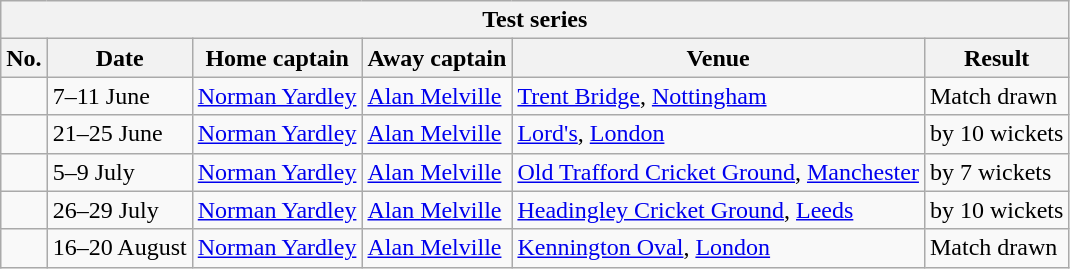<table class="wikitable">
<tr>
<th colspan="9">Test series</th>
</tr>
<tr>
<th>No.</th>
<th>Date</th>
<th>Home captain</th>
<th>Away captain</th>
<th>Venue</th>
<th>Result</th>
</tr>
<tr>
<td></td>
<td>7–11 June</td>
<td><a href='#'>Norman Yardley</a></td>
<td><a href='#'>Alan Melville</a></td>
<td><a href='#'>Trent Bridge</a>, <a href='#'>Nottingham</a></td>
<td>Match drawn</td>
</tr>
<tr>
<td></td>
<td>21–25 June</td>
<td><a href='#'>Norman Yardley</a></td>
<td><a href='#'>Alan Melville</a></td>
<td><a href='#'>Lord's</a>, <a href='#'>London</a></td>
<td> by 10 wickets</td>
</tr>
<tr>
<td></td>
<td>5–9 July</td>
<td><a href='#'>Norman Yardley</a></td>
<td><a href='#'>Alan Melville</a></td>
<td><a href='#'>Old Trafford Cricket Ground</a>, <a href='#'>Manchester</a></td>
<td> by 7 wickets</td>
</tr>
<tr>
<td></td>
<td>26–29 July</td>
<td><a href='#'>Norman Yardley</a></td>
<td><a href='#'>Alan Melville</a></td>
<td><a href='#'>Headingley Cricket Ground</a>, <a href='#'>Leeds</a></td>
<td> by 10 wickets</td>
</tr>
<tr>
<td></td>
<td>16–20 August</td>
<td><a href='#'>Norman Yardley</a></td>
<td><a href='#'>Alan Melville</a></td>
<td><a href='#'>Kennington Oval</a>, <a href='#'>London</a></td>
<td>Match drawn</td>
</tr>
</table>
